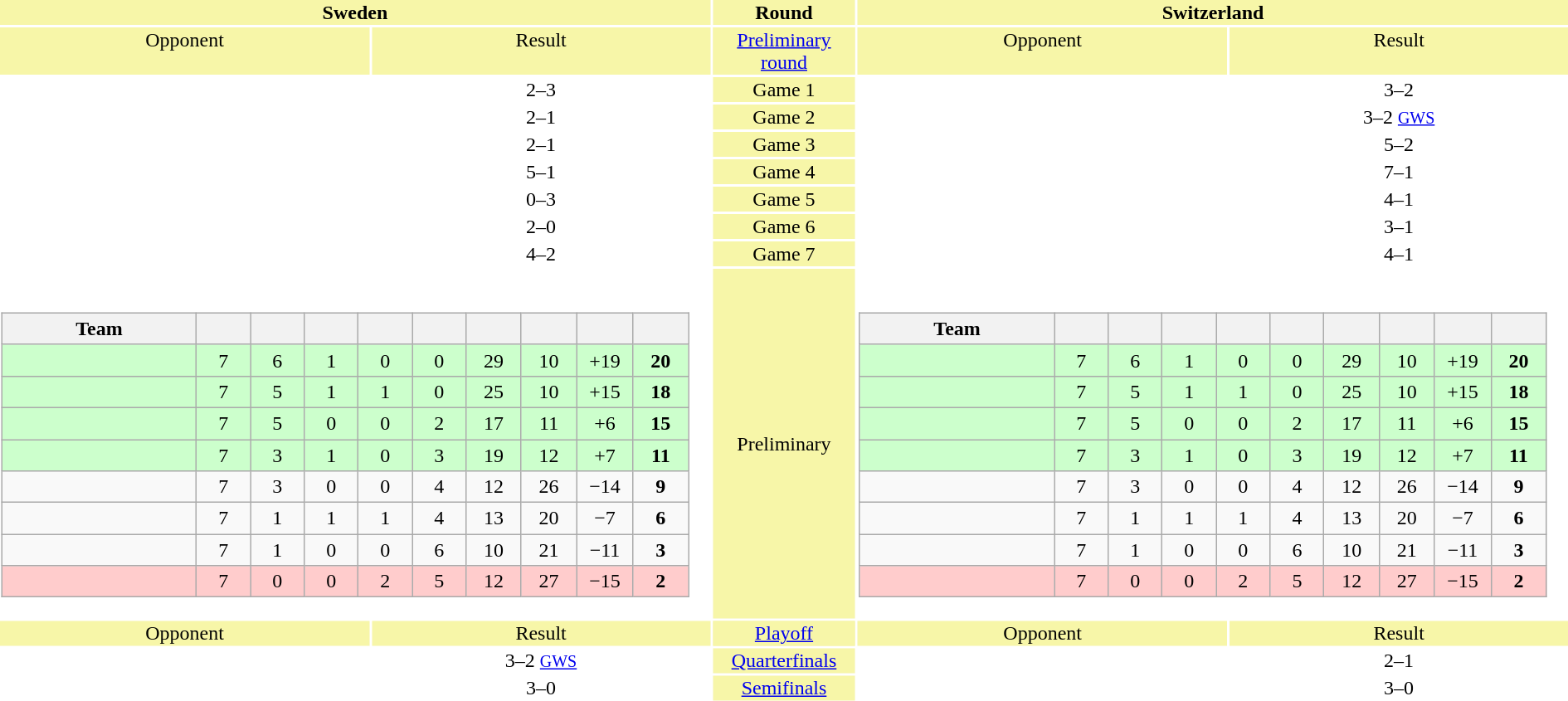<table width="100%" style="text-align:center">
<tr valign=top bgcolor=#F7F6A8>
<th colspan=2 style="width:1*">Sweden</th>
<th>Round</th>
<th colspan=2 style="width:1*">Switzerland</th>
</tr>
<tr valign=top bgcolor=#F7F6A8>
<td>Opponent</td>
<td>Result</td>
<td bgcolor=#F7F6A8><a href='#'>Preliminary round</a></td>
<td>Opponent</td>
<td>Result</td>
</tr>
<tr>
<td align=left></td>
<td>2–3</td>
<td bgcolor=#F7F6A8>Game 1</td>
<td align=left></td>
<td>3–2</td>
</tr>
<tr>
<td align=left></td>
<td>2–1</td>
<td bgcolor=#F7F6A8>Game 2</td>
<td align=left></td>
<td>3–2 <small><a href='#'>GWS</a></small></td>
</tr>
<tr>
<td align=left></td>
<td>2–1</td>
<td bgcolor=#F7F6A8>Game 3</td>
<td align=left></td>
<td>5–2</td>
</tr>
<tr>
<td align=left></td>
<td>5–1</td>
<td bgcolor=#F7F6A8>Game 4</td>
<td align=left></td>
<td>7–1</td>
</tr>
<tr>
<td align=left></td>
<td>0–3</td>
<td bgcolor=#F7F6A8>Game 5</td>
<td align=left></td>
<td>4–1</td>
</tr>
<tr>
<td align=left></td>
<td>2–0</td>
<td bgcolor=#F7F6A8>Game 6</td>
<td align=left></td>
<td>3–1</td>
</tr>
<tr>
<td align=left></td>
<td>4–2</td>
<td bgcolor=#F7F6A8>Game 7</td>
<td align=left></td>
<td>4–1</td>
</tr>
<tr>
<td colspan="2" align=center><br><table class="wikitable" style="text-align:center;">
<tr>
<th width=165>Team</th>
<th width=40></th>
<th width=40></th>
<th width=40></th>
<th width=40></th>
<th width=40></th>
<th width=40></th>
<th width=40></th>
<th width=40></th>
<th width=40></th>
</tr>
<tr bgcolor=ccffcc>
<td style="text-align:left;"></td>
<td>7</td>
<td>6</td>
<td>1</td>
<td>0</td>
<td>0</td>
<td>29</td>
<td>10</td>
<td>+19</td>
<td><strong>20</strong></td>
</tr>
<tr bgcolor=ccffcc>
<td style="text-align:left;"></td>
<td>7</td>
<td>5</td>
<td>1</td>
<td>1</td>
<td>0</td>
<td>25</td>
<td>10</td>
<td>+15</td>
<td><strong>18</strong></td>
</tr>
<tr bgcolor=ccffcc>
<td style="text-align:left;"><strong></strong></td>
<td>7</td>
<td>5</td>
<td>0</td>
<td>0</td>
<td>2</td>
<td>17</td>
<td>11</td>
<td>+6</td>
<td><strong>15</strong></td>
</tr>
<tr bgcolor=ccffcc>
<td style="text-align:left;"></td>
<td>7</td>
<td>3</td>
<td>1</td>
<td>0</td>
<td>3</td>
<td>19</td>
<td>12</td>
<td>+7</td>
<td><strong>11</strong></td>
</tr>
<tr>
<td style="text-align:left;"></td>
<td>7</td>
<td>3</td>
<td>0</td>
<td>0</td>
<td>4</td>
<td>12</td>
<td>26</td>
<td>−14</td>
<td><strong>9</strong></td>
</tr>
<tr>
<td style="text-align:left;"></td>
<td>7</td>
<td>1</td>
<td>1</td>
<td>1</td>
<td>4</td>
<td>13</td>
<td>20</td>
<td>−7</td>
<td><strong>6</strong></td>
</tr>
<tr>
<td style="text-align:left;"></td>
<td>7</td>
<td>1</td>
<td>0</td>
<td>0</td>
<td>6</td>
<td>10</td>
<td>21</td>
<td>−11</td>
<td><strong>3</strong></td>
</tr>
<tr bgcolor=ffcccc>
<td style="text-align:left;"></td>
<td>7</td>
<td>0</td>
<td>0</td>
<td>2</td>
<td>5</td>
<td>12</td>
<td>27</td>
<td>−15</td>
<td><strong>2</strong></td>
</tr>
</table>
</td>
<td bgcolor=#F7F6A8>Preliminary</td>
<td colspan=2 align=center><br><table class="wikitable" style="text-align:center;">
<tr>
<th width=165>Team</th>
<th width=40></th>
<th width=40></th>
<th width=40></th>
<th width=40></th>
<th width=40></th>
<th width=40></th>
<th width=40></th>
<th width=40></th>
<th width=40></th>
</tr>
<tr bgcolor=ccffcc>
<td style="text-align:left;"><strong></strong></td>
<td>7</td>
<td>6</td>
<td>1</td>
<td>0</td>
<td>0</td>
<td>29</td>
<td>10</td>
<td>+19</td>
<td><strong>20</strong></td>
</tr>
<tr bgcolor=ccffcc>
<td style="text-align:left;"></td>
<td>7</td>
<td>5</td>
<td>1</td>
<td>1</td>
<td>0</td>
<td>25</td>
<td>10</td>
<td>+15</td>
<td><strong>18</strong></td>
</tr>
<tr bgcolor=ccffcc>
<td style="text-align:left;"></td>
<td>7</td>
<td>5</td>
<td>0</td>
<td>0</td>
<td>2</td>
<td>17</td>
<td>11</td>
<td>+6</td>
<td><strong>15</strong></td>
</tr>
<tr bgcolor=ccffcc>
<td style="text-align:left;"></td>
<td>7</td>
<td>3</td>
<td>1</td>
<td>0</td>
<td>3</td>
<td>19</td>
<td>12</td>
<td>+7</td>
<td><strong>11</strong></td>
</tr>
<tr>
<td style="text-align:left;"></td>
<td>7</td>
<td>3</td>
<td>0</td>
<td>0</td>
<td>4</td>
<td>12</td>
<td>26</td>
<td>−14</td>
<td><strong>9</strong></td>
</tr>
<tr>
<td style="text-align:left;"></td>
<td>7</td>
<td>1</td>
<td>1</td>
<td>1</td>
<td>4</td>
<td>13</td>
<td>20</td>
<td>−7</td>
<td><strong>6</strong></td>
</tr>
<tr>
<td style="text-align:left;"></td>
<td>7</td>
<td>1</td>
<td>0</td>
<td>0</td>
<td>6</td>
<td>10</td>
<td>21</td>
<td>−11</td>
<td><strong>3</strong></td>
</tr>
<tr bgcolor=ffcccc>
<td style="text-align:left;"></td>
<td>7</td>
<td>0</td>
<td>0</td>
<td>2</td>
<td>5</td>
<td>12</td>
<td>27</td>
<td>−15</td>
<td><strong>2</strong></td>
</tr>
</table>
</td>
</tr>
<tr valign=top bgcolor=#F7F6A8>
<td>Opponent</td>
<td>Result</td>
<td bgcolor=#F7F6A8><a href='#'>Playoff</a></td>
<td>Opponent</td>
<td>Result</td>
</tr>
<tr>
<td align=left></td>
<td>3–2 <small><a href='#'>GWS</a></small></td>
<td bgcolor=#F7F6A8><a href='#'>Quarterfinals</a></td>
<td align=left></td>
<td>2–1</td>
</tr>
<tr>
<td align=left></td>
<td>3–0</td>
<td bgcolor=#F7F6A8><a href='#'>Semifinals</a></td>
<td align=left></td>
<td>3–0</td>
</tr>
</table>
